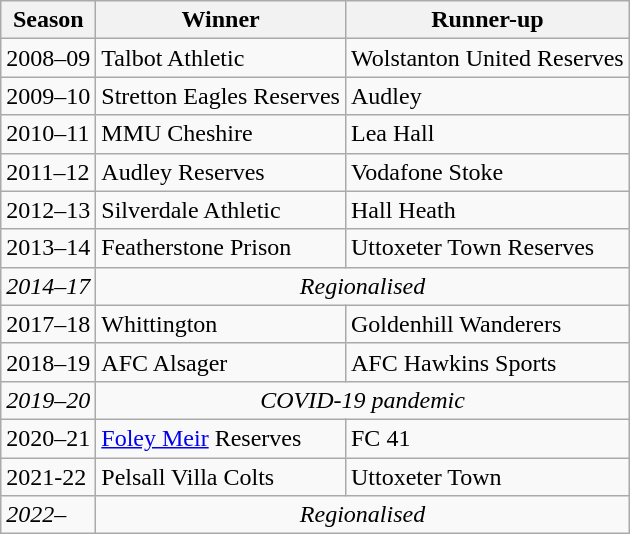<table class="wikitable" style="textalign-center">
<tr>
<th>Season</th>
<th>Winner</th>
<th>Runner-up</th>
</tr>
<tr>
<td>2008–09</td>
<td>Talbot Athletic</td>
<td>Wolstanton United Reserves</td>
</tr>
<tr>
<td>2009–10</td>
<td>Stretton Eagles Reserves</td>
<td>Audley</td>
</tr>
<tr>
<td>2010–11</td>
<td>MMU Cheshire</td>
<td>Lea Hall</td>
</tr>
<tr>
<td>2011–12</td>
<td>Audley Reserves</td>
<td>Vodafone Stoke</td>
</tr>
<tr>
<td>2012–13</td>
<td>Silverdale Athletic</td>
<td>Hall Heath</td>
</tr>
<tr>
<td>2013–14</td>
<td>Featherstone Prison</td>
<td>Uttoxeter Town Reserves</td>
</tr>
<tr>
<td><em>2014–17</em></td>
<td colspan=2 align=center><em>Regionalised</em></td>
</tr>
<tr>
<td>2017–18</td>
<td>Whittington</td>
<td>Goldenhill Wanderers</td>
</tr>
<tr>
<td>2018–19</td>
<td>AFC Alsager</td>
<td>AFC Hawkins Sports</td>
</tr>
<tr>
<td><em>2019–20</em></td>
<td colspan=2 align=center><em>COVID-19 pandemic</em></td>
</tr>
<tr>
<td>2020–21</td>
<td><a href='#'>Foley Meir</a> Reserves</td>
<td>FC 41</td>
</tr>
<tr>
<td>2021-22</td>
<td>Pelsall Villa Colts</td>
<td>Uttoxeter Town</td>
</tr>
<tr>
<td><em>2022–</em></td>
<td colspan=2 align=center><em>Regionalised</em></td>
</tr>
</table>
